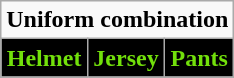<table class="wikitable" style="display: inline-table;">
<tr>
<td align="center" Colspan="3"><strong>Uniform combination</strong></td>
</tr>
<tr align="center">
<td style="background:black; color:#72e00b"><strong>Helmet</strong></td>
<td style="background:black; color:#72e00b"><strong>Jersey</strong></td>
<td style="background:black; color:#72e00b"><strong>Pants</strong></td>
</tr>
</table>
